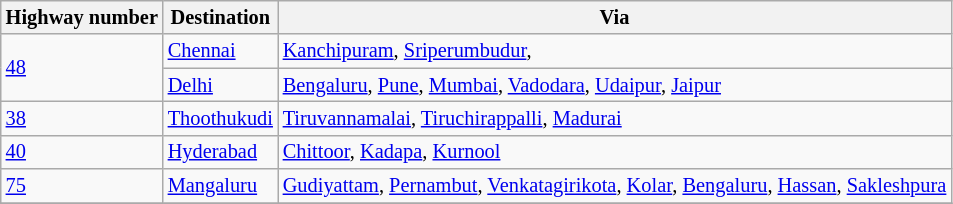<table class="wikitable sortable" style="font-size: 85%">
<tr>
<th>Highway number</th>
<th>Destination</th>
<th>Via</th>
</tr>
<tr>
<td rowspan="2"><a href='#'>48</a></td>
<td><a href='#'>Chennai</a></td>
<td><a href='#'>Kanchipuram</a>, <a href='#'>Sriperumbudur</a>,</td>
</tr>
<tr>
<td><a href='#'>Delhi</a></td>
<td><a href='#'>Bengaluru</a>, <a href='#'>Pune</a>, <a href='#'>Mumbai</a>, <a href='#'>Vadodara</a>, <a href='#'>Udaipur</a>, <a href='#'>Jaipur</a></td>
</tr>
<tr>
<td><a href='#'>38</a></td>
<td><a href='#'>Thoothukudi</a></td>
<td><a href='#'>Tiruvannamalai</a>, <a href='#'>Tiruchirappalli</a>, <a href='#'>Madurai</a></td>
</tr>
<tr>
<td><a href='#'>40</a></td>
<td><a href='#'>Hyderabad</a></td>
<td><a href='#'>Chittoor</a>, <a href='#'>Kadapa</a>, <a href='#'>Kurnool</a></td>
</tr>
<tr>
<td><a href='#'>75</a></td>
<td><a href='#'>Mangaluru</a></td>
<td><a href='#'>Gudiyattam</a>, <a href='#'>Pernambut</a>, <a href='#'>Venkatagirikota</a>, <a href='#'>Kolar</a>, <a href='#'>Bengaluru</a>, <a href='#'>Hassan</a>, <a href='#'>Sakleshpura</a></td>
</tr>
<tr>
</tr>
</table>
